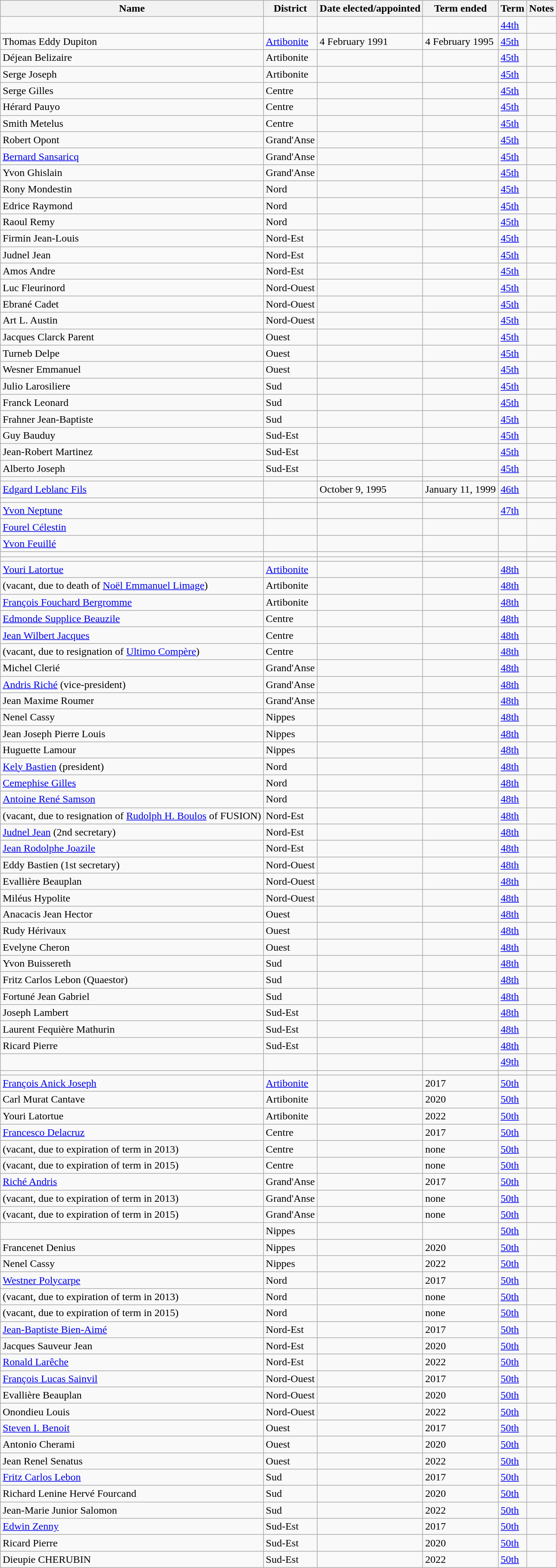<table class="wikitable sortable">
<tr>
<th>Name</th>
<th width="10">District</th>
<th>Date elected/appointed</th>
<th>Term ended</th>
<th>Term</th>
<th>Notes</th>
</tr>
<tr>
<td></td>
<td></td>
<td></td>
<td></td>
<td><a href='#'>44th</a></td>
<td></td>
</tr>
<tr>
<td>Thomas Eddy Dupiton</td>
<td><a href='#'>Artibonite</a></td>
<td>4 February 1991</td>
<td>4 February 1995</td>
<td><a href='#'>45th</a></td>
<td></td>
</tr>
<tr>
<td>Déjean Belizaire</td>
<td>Artibonite</td>
<td></td>
<td></td>
<td><a href='#'>45th</a></td>
<td></td>
</tr>
<tr>
<td>Serge Joseph</td>
<td>Artibonite</td>
<td></td>
<td></td>
<td><a href='#'>45th</a></td>
<td></td>
</tr>
<tr>
<td>Serge Gilles</td>
<td>Centre</td>
<td></td>
<td></td>
<td><a href='#'>45th</a></td>
<td></td>
</tr>
<tr>
<td>Hérard Pauyo</td>
<td>Centre</td>
<td></td>
<td></td>
<td><a href='#'>45th</a></td>
<td></td>
</tr>
<tr>
<td>Smith Metelus</td>
<td>Centre</td>
<td></td>
<td></td>
<td><a href='#'>45th</a></td>
<td></td>
</tr>
<tr>
<td>Robert Opont</td>
<td>Grand'Anse</td>
<td></td>
<td></td>
<td><a href='#'>45th</a></td>
<td></td>
</tr>
<tr>
<td><a href='#'>Bernard Sansaricq</a></td>
<td>Grand'Anse</td>
<td></td>
<td></td>
<td><a href='#'>45th</a></td>
<td></td>
</tr>
<tr>
<td>Yvon Ghislain</td>
<td>Grand'Anse</td>
<td></td>
<td></td>
<td><a href='#'>45th</a></td>
<td></td>
</tr>
<tr>
<td>Rony Mondestin</td>
<td>Nord</td>
<td></td>
<td></td>
<td><a href='#'>45th</a></td>
<td></td>
</tr>
<tr>
<td>Edrice Raymond</td>
<td>Nord</td>
<td></td>
<td></td>
<td><a href='#'>45th</a></td>
<td></td>
</tr>
<tr>
<td>Raoul Remy</td>
<td>Nord</td>
<td></td>
<td></td>
<td><a href='#'>45th</a></td>
<td></td>
</tr>
<tr>
<td>Firmin Jean-Louis</td>
<td>Nord-Est</td>
<td></td>
<td></td>
<td><a href='#'>45th</a></td>
<td></td>
</tr>
<tr>
<td>Judnel Jean</td>
<td>Nord-Est</td>
<td></td>
<td></td>
<td><a href='#'>45th</a></td>
<td></td>
</tr>
<tr>
<td>Amos Andre</td>
<td>Nord-Est</td>
<td></td>
<td></td>
<td><a href='#'>45th</a></td>
<td></td>
</tr>
<tr>
<td>Luc Fleurinord</td>
<td>Nord-Ouest</td>
<td></td>
<td></td>
<td><a href='#'>45th</a></td>
<td></td>
</tr>
<tr>
<td>Ebrané Cadet</td>
<td>Nord-Ouest</td>
<td></td>
<td></td>
<td><a href='#'>45th</a></td>
<td></td>
</tr>
<tr>
<td>Art L. Austin</td>
<td>Nord-Ouest</td>
<td></td>
<td></td>
<td><a href='#'>45th</a></td>
<td></td>
</tr>
<tr>
<td>Jacques Clarck Parent</td>
<td>Ouest</td>
<td></td>
<td></td>
<td><a href='#'>45th</a></td>
<td></td>
</tr>
<tr>
<td>Turneb Delpe</td>
<td>Ouest</td>
<td></td>
<td></td>
<td><a href='#'>45th</a></td>
<td></td>
</tr>
<tr>
<td>Wesner Emmanuel</td>
<td>Ouest</td>
<td></td>
<td></td>
<td><a href='#'>45th</a></td>
<td></td>
</tr>
<tr>
<td>Julio Larosiliere</td>
<td>Sud</td>
<td></td>
<td></td>
<td><a href='#'>45th</a></td>
<td></td>
</tr>
<tr>
<td>Franck Leonard</td>
<td>Sud</td>
<td></td>
<td></td>
<td><a href='#'>45th</a></td>
<td></td>
</tr>
<tr>
<td>Frahner Jean-Baptiste</td>
<td>Sud</td>
<td></td>
<td></td>
<td><a href='#'>45th</a></td>
<td></td>
</tr>
<tr>
<td>Guy Bauduy</td>
<td>Sud-Est</td>
<td></td>
<td></td>
<td><a href='#'>45th</a></td>
<td></td>
</tr>
<tr>
<td>Jean-Robert Martinez</td>
<td>Sud-Est</td>
<td></td>
<td></td>
<td><a href='#'>45th</a></td>
<td></td>
</tr>
<tr>
<td>Alberto Joseph</td>
<td>Sud-Est</td>
<td></td>
<td></td>
<td><a href='#'>45th</a></td>
<td></td>
</tr>
<tr>
<td></td>
<td></td>
<td></td>
<td></td>
<td></td>
<td></td>
</tr>
<tr>
<td><a href='#'>Edgard Leblanc Fils</a></td>
<td></td>
<td>October 9, 1995</td>
<td>January 11, 1999</td>
<td><a href='#'>46th</a></td>
<td></td>
</tr>
<tr>
<td></td>
<td></td>
<td></td>
<td></td>
<td></td>
<td></td>
</tr>
<tr>
<td><a href='#'>Yvon Neptune</a></td>
<td></td>
<td></td>
<td></td>
<td><a href='#'>47th</a></td>
<td></td>
</tr>
<tr>
<td><a href='#'>Fourel Célestin</a></td>
<td></td>
<td></td>
<td></td>
<td></td>
<td></td>
</tr>
<tr>
<td><a href='#'>Yvon Feuillé</a></td>
<td></td>
<td></td>
<td></td>
<td></td>
<td></td>
</tr>
<tr>
<td></td>
<td></td>
<td></td>
<td></td>
<td></td>
<td></td>
</tr>
<tr>
<td></td>
<td></td>
<td></td>
<td></td>
<td></td>
<td></td>
</tr>
<tr>
<td><a href='#'>Youri Latortue</a></td>
<td><a href='#'>Artibonite</a></td>
<td></td>
<td></td>
<td><a href='#'>48th</a></td>
<td></td>
</tr>
<tr>
<td>(vacant, due to death of <a href='#'>Noël Emmanuel Limage</a>)</td>
<td>Artibonite</td>
<td></td>
<td></td>
<td><a href='#'>48th</a></td>
<td></td>
</tr>
<tr>
<td><a href='#'>François Fouchard Bergromme</a></td>
<td>Artibonite</td>
<td></td>
<td></td>
<td><a href='#'>48th</a></td>
<td></td>
</tr>
<tr>
<td><a href='#'>Edmonde Supplice Beauzile</a></td>
<td>Centre</td>
<td></td>
<td></td>
<td><a href='#'>48th</a></td>
<td></td>
</tr>
<tr>
<td><a href='#'>Jean Wilbert Jacques</a></td>
<td>Centre</td>
<td></td>
<td></td>
<td><a href='#'>48th</a></td>
<td></td>
</tr>
<tr>
<td>(vacant, due to resignation of <a href='#'>Ultimo Compère</a>)</td>
<td>Centre</td>
<td></td>
<td></td>
<td><a href='#'>48th</a></td>
<td></td>
</tr>
<tr>
<td>Michel Clerié</td>
<td>Grand'Anse</td>
<td></td>
<td></td>
<td><a href='#'>48th</a></td>
<td></td>
</tr>
<tr>
<td><a href='#'>Andris Riché</a> (vice-president)</td>
<td>Grand'Anse</td>
<td></td>
<td></td>
<td><a href='#'>48th</a></td>
<td></td>
</tr>
<tr>
<td>Jean Maxime Roumer</td>
<td>Grand'Anse</td>
<td></td>
<td></td>
<td><a href='#'>48th</a></td>
<td></td>
</tr>
<tr>
<td>Nenel Cassy</td>
<td>Nippes</td>
<td></td>
<td></td>
<td><a href='#'>48th</a></td>
<td></td>
</tr>
<tr>
<td>Jean Joseph Pierre Louis</td>
<td>Nippes</td>
<td></td>
<td></td>
<td><a href='#'>48th</a></td>
<td></td>
</tr>
<tr>
<td>Huguette Lamour</td>
<td>Nippes</td>
<td></td>
<td></td>
<td><a href='#'>48th</a></td>
<td></td>
</tr>
<tr>
<td><a href='#'>Kely Bastien</a> (president)</td>
<td>Nord</td>
<td></td>
<td></td>
<td><a href='#'>48th</a></td>
<td></td>
</tr>
<tr>
<td><a href='#'>Cemephise Gilles</a></td>
<td>Nord</td>
<td></td>
<td></td>
<td><a href='#'>48th</a></td>
<td></td>
</tr>
<tr>
<td><a href='#'>Antoine René Samson</a></td>
<td>Nord</td>
<td></td>
<td></td>
<td><a href='#'>48th</a></td>
<td></td>
</tr>
<tr>
<td>(vacant, due to resignation of <a href='#'>Rudolph H. Boulos</a> of FUSION)</td>
<td>Nord-Est</td>
<td></td>
<td></td>
<td><a href='#'>48th</a></td>
<td></td>
</tr>
<tr>
<td><a href='#'>Judnel Jean</a> (2nd secretary)</td>
<td>Nord-Est</td>
<td></td>
<td></td>
<td><a href='#'>48th</a></td>
<td></td>
</tr>
<tr>
<td><a href='#'>Jean Rodolphe Joazile</a></td>
<td>Nord-Est</td>
<td></td>
<td></td>
<td><a href='#'>48th</a></td>
<td></td>
</tr>
<tr>
<td>Eddy Bastien (1st secretary)</td>
<td>Nord-Ouest</td>
<td></td>
<td></td>
<td><a href='#'>48th</a></td>
<td></td>
</tr>
<tr>
<td>Evallière Beauplan</td>
<td>Nord-Ouest</td>
<td></td>
<td></td>
<td><a href='#'>48th</a></td>
<td></td>
</tr>
<tr>
<td>Miléus Hypolite</td>
<td>Nord-Ouest</td>
<td></td>
<td></td>
<td><a href='#'>48th</a></td>
<td></td>
</tr>
<tr>
<td>Anacacis Jean Hector</td>
<td>Ouest</td>
<td></td>
<td></td>
<td><a href='#'>48th</a></td>
<td></td>
</tr>
<tr>
<td>Rudy Hérivaux</td>
<td>Ouest</td>
<td></td>
<td></td>
<td><a href='#'>48th</a></td>
<td></td>
</tr>
<tr>
<td>Evelyne Cheron</td>
<td>Ouest</td>
<td></td>
<td></td>
<td><a href='#'>48th</a></td>
<td></td>
</tr>
<tr>
<td>Yvon Buissereth</td>
<td>Sud</td>
<td></td>
<td></td>
<td><a href='#'>48th</a></td>
<td></td>
</tr>
<tr>
<td>Fritz Carlos Lebon (Quaestor)</td>
<td>Sud</td>
<td></td>
<td></td>
<td><a href='#'>48th</a></td>
<td></td>
</tr>
<tr>
<td>Fortuné Jean Gabriel</td>
<td>Sud</td>
<td></td>
<td></td>
<td><a href='#'>48th</a></td>
<td></td>
</tr>
<tr>
<td>Joseph Lambert</td>
<td>Sud-Est</td>
<td></td>
<td></td>
<td><a href='#'>48th</a></td>
<td></td>
</tr>
<tr>
<td>Laurent Fequière Mathurin</td>
<td>Sud-Est</td>
<td></td>
<td></td>
<td><a href='#'>48th</a></td>
<td></td>
</tr>
<tr>
<td>Ricard Pierre</td>
<td>Sud-Est</td>
<td></td>
<td></td>
<td><a href='#'>48th</a></td>
<td></td>
</tr>
<tr>
<td></td>
<td></td>
<td></td>
<td></td>
<td><a href='#'>49th</a></td>
<td></td>
</tr>
<tr>
<td></td>
<td></td>
<td></td>
<td></td>
<td></td>
<td></td>
</tr>
<tr>
<td><a href='#'>François Anick Joseph</a></td>
<td><a href='#'>Artibonite</a></td>
<td></td>
<td>2017</td>
<td><a href='#'>50th</a></td>
<td></td>
</tr>
<tr>
<td>Carl Murat Cantave</td>
<td>Artibonite</td>
<td></td>
<td>2020</td>
<td><a href='#'>50th</a></td>
<td></td>
</tr>
<tr>
<td>Youri Latortue</td>
<td>Artibonite</td>
<td></td>
<td>2022</td>
<td><a href='#'>50th</a></td>
<td></td>
</tr>
<tr>
<td><a href='#'>Francesco Delacruz</a></td>
<td>Centre</td>
<td></td>
<td>2017</td>
<td><a href='#'>50th</a></td>
<td></td>
</tr>
<tr>
<td>(vacant, due to expiration of term in 2013)</td>
<td>Centre</td>
<td></td>
<td>none</td>
<td><a href='#'>50th</a></td>
<td></td>
</tr>
<tr>
<td>(vacant, due to expiration of term in 2015)</td>
<td>Centre</td>
<td></td>
<td>none</td>
<td><a href='#'>50th</a></td>
<td></td>
</tr>
<tr>
<td><a href='#'>Riché Andris</a></td>
<td>Grand'Anse</td>
<td></td>
<td>2017</td>
<td><a href='#'>50th</a></td>
<td></td>
</tr>
<tr>
<td>(vacant, due to expiration of term in 2013)</td>
<td>Grand'Anse</td>
<td></td>
<td>none</td>
<td><a href='#'>50th</a></td>
<td></td>
</tr>
<tr>
<td>(vacant, due to expiration of term in 2015)</td>
<td>Grand'Anse</td>
<td></td>
<td>none</td>
<td><a href='#'>50th</a></td>
<td></td>
</tr>
<tr>
<td></td>
<td>Nippes</td>
<td></td>
<td></td>
<td><a href='#'>50th</a></td>
<td></td>
</tr>
<tr>
<td>Francenet Denius</td>
<td>Nippes</td>
<td></td>
<td>2020</td>
<td><a href='#'>50th</a></td>
<td></td>
</tr>
<tr>
<td>Nenel Cassy</td>
<td>Nippes</td>
<td></td>
<td>2022</td>
<td><a href='#'>50th</a></td>
<td></td>
</tr>
<tr>
<td><a href='#'>Westner Polycarpe</a></td>
<td>Nord</td>
<td></td>
<td>2017</td>
<td><a href='#'>50th</a></td>
<td></td>
</tr>
<tr>
<td>(vacant, due to expiration of term in 2013)</td>
<td>Nord</td>
<td></td>
<td>none</td>
<td><a href='#'>50th</a></td>
<td></td>
</tr>
<tr>
<td>(vacant, due to expiration of term in 2015)</td>
<td>Nord</td>
<td></td>
<td>none</td>
<td><a href='#'>50th</a></td>
<td></td>
</tr>
<tr>
<td><a href='#'>Jean-Baptiste Bien-Aimé</a></td>
<td>Nord-Est</td>
<td></td>
<td>2017</td>
<td><a href='#'>50th</a></td>
<td></td>
</tr>
<tr>
<td>Jacques Sauveur Jean</td>
<td>Nord-Est</td>
<td></td>
<td>2020</td>
<td><a href='#'>50th</a></td>
<td></td>
</tr>
<tr>
<td><a href='#'>Ronald Larêche</a></td>
<td>Nord-Est</td>
<td></td>
<td>2022</td>
<td><a href='#'>50th</a></td>
<td></td>
</tr>
<tr>
<td><a href='#'>François Lucas Sainvil</a></td>
<td>Nord-Ouest</td>
<td></td>
<td>2017</td>
<td><a href='#'>50th</a></td>
<td></td>
</tr>
<tr>
<td>Evallière Beauplan</td>
<td>Nord-Ouest</td>
<td></td>
<td>2020</td>
<td><a href='#'>50th</a></td>
<td></td>
</tr>
<tr>
<td>Onondieu Louis</td>
<td>Nord-Ouest</td>
<td></td>
<td>2022</td>
<td><a href='#'>50th</a></td>
<td></td>
</tr>
<tr>
<td><a href='#'>Steven I. Benoit</a></td>
<td>Ouest</td>
<td></td>
<td>2017</td>
<td><a href='#'>50th</a></td>
<td></td>
</tr>
<tr>
<td>Antonio Cherami</td>
<td>Ouest</td>
<td></td>
<td>2020</td>
<td><a href='#'>50th</a></td>
<td></td>
</tr>
<tr>
<td>Jean Renel Senatus</td>
<td>Ouest</td>
<td></td>
<td>2022</td>
<td><a href='#'>50th</a></td>
<td></td>
</tr>
<tr>
<td><a href='#'>Fritz Carlos Lebon</a></td>
<td>Sud</td>
<td></td>
<td>2017</td>
<td><a href='#'>50th</a></td>
<td></td>
</tr>
<tr>
<td>Richard Lenine Hervé Fourcand</td>
<td>Sud</td>
<td></td>
<td>2020</td>
<td><a href='#'>50th</a></td>
<td></td>
</tr>
<tr>
<td>Jean-Marie Junior Salomon</td>
<td>Sud</td>
<td></td>
<td>2022</td>
<td><a href='#'>50th</a></td>
<td></td>
</tr>
<tr>
<td><a href='#'>Edwin Zenny</a></td>
<td>Sud-Est</td>
<td></td>
<td>2017</td>
<td><a href='#'>50th</a></td>
<td></td>
</tr>
<tr>
<td>Ricard Pierre</td>
<td>Sud-Est</td>
<td></td>
<td>2020</td>
<td><a href='#'>50th</a></td>
<td></td>
</tr>
<tr>
<td>Dieupie CHERUBIN</td>
<td>Sud-Est</td>
<td></td>
<td>2022</td>
<td><a href='#'>50th</a></td>
<td></td>
</tr>
</table>
